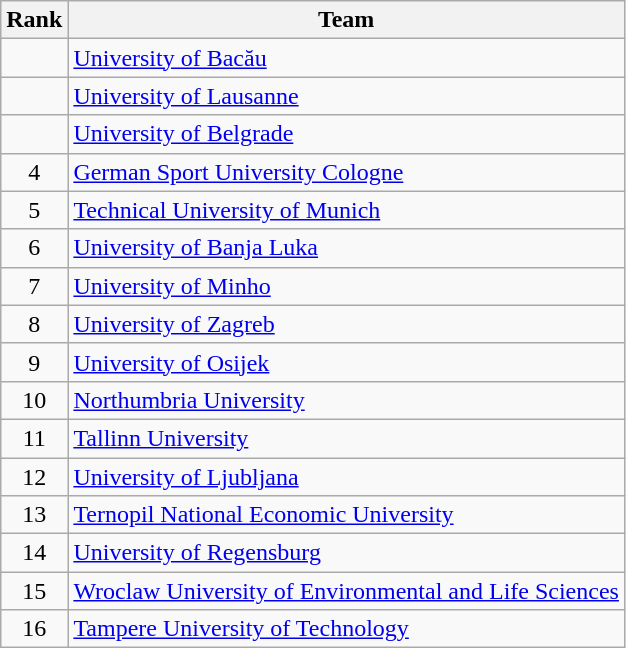<table class="wikitable">
<tr>
<th>Rank</th>
<th>Team</th>
</tr>
<tr>
<td align="center"></td>
<td> <a href='#'>University of Bacău</a></td>
</tr>
<tr>
<td align="center"></td>
<td> <a href='#'>University of Lausanne</a></td>
</tr>
<tr>
<td align="center"></td>
<td> <a href='#'>University of Belgrade</a></td>
</tr>
<tr>
<td align="center">4</td>
<td> <a href='#'>German Sport University Cologne</a></td>
</tr>
<tr>
<td align="center">5</td>
<td> <a href='#'>Technical University of Munich</a></td>
</tr>
<tr>
<td align="center">6</td>
<td> <a href='#'>University of Banja Luka</a></td>
</tr>
<tr>
<td align="center">7</td>
<td> <a href='#'>University of Minho</a></td>
</tr>
<tr>
<td align="center">8</td>
<td> <a href='#'>University of Zagreb</a></td>
</tr>
<tr>
<td align="center">9</td>
<td> <a href='#'>University of Osijek</a></td>
</tr>
<tr>
<td align="center">10</td>
<td> <a href='#'>Northumbria University</a></td>
</tr>
<tr>
<td align="center">11</td>
<td> <a href='#'>Tallinn University</a></td>
</tr>
<tr>
<td align="center">12</td>
<td> <a href='#'>University of Ljubljana</a></td>
</tr>
<tr>
<td align="center">13</td>
<td> <a href='#'>Ternopil National Economic University</a></td>
</tr>
<tr>
<td align="center">14</td>
<td> <a href='#'>University of Regensburg</a></td>
</tr>
<tr>
<td align="center">15</td>
<td> <a href='#'>Wroclaw University of Environmental and Life Sciences</a></td>
</tr>
<tr>
<td align="center">16</td>
<td> <a href='#'>Tampere University of Technology</a></td>
</tr>
</table>
